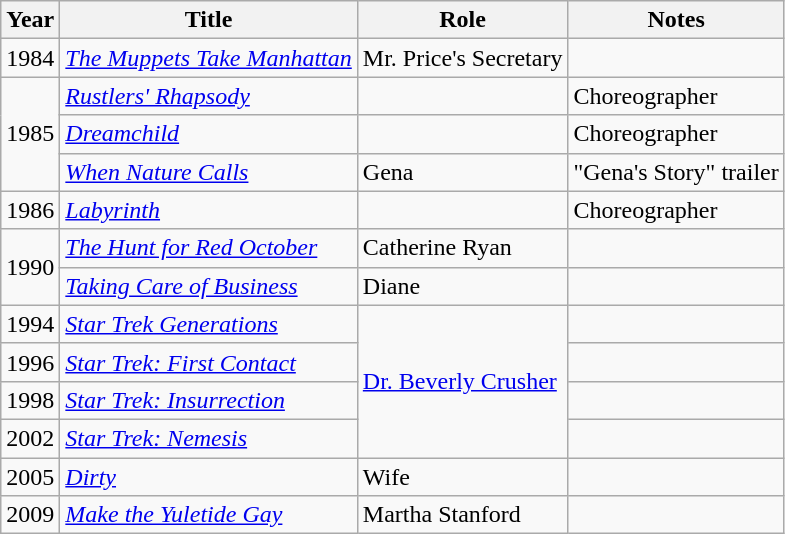<table class="wikitable sortable">
<tr>
<th>Year</th>
<th>Title</th>
<th>Role</th>
<th class="unsortable">Notes</th>
</tr>
<tr>
<td>1984</td>
<td data-sort-value="Muppets Take Manhattan, The"><em><a href='#'>The Muppets Take Manhattan</a></em></td>
<td>Mr. Price's Secretary</td>
<td></td>
</tr>
<tr>
<td rowspan="3">1985</td>
<td><em><a href='#'>Rustlers' Rhapsody</a></em></td>
<td></td>
<td>Choreographer</td>
</tr>
<tr>
<td><em><a href='#'>Dreamchild</a></em></td>
<td></td>
<td>Choreographer</td>
</tr>
<tr>
<td><em><a href='#'>When Nature Calls</a></em></td>
<td>Gena</td>
<td>"Gena's Story" trailer</td>
</tr>
<tr>
<td>1986</td>
<td><em><a href='#'>Labyrinth</a></em></td>
<td></td>
<td>Choreographer</td>
</tr>
<tr>
<td rowspan="2">1990</td>
<td data-sort-value="Hunt for Red October, The"><em><a href='#'>The Hunt for Red October</a></em></td>
<td>Catherine Ryan</td>
<td></td>
</tr>
<tr>
<td><em><a href='#'>Taking Care of Business</a></em></td>
<td>Diane</td>
<td></td>
</tr>
<tr>
<td>1994</td>
<td><em><a href='#'>Star Trek Generations</a></em></td>
<td rowspan="4"><a href='#'>Dr. Beverly Crusher</a></td>
<td></td>
</tr>
<tr>
<td>1996</td>
<td><em><a href='#'>Star Trek: First Contact</a></em></td>
<td></td>
</tr>
<tr>
<td>1998</td>
<td><em><a href='#'>Star Trek: Insurrection</a></em></td>
<td></td>
</tr>
<tr>
<td>2002</td>
<td><em><a href='#'>Star Trek: Nemesis</a></em></td>
<td></td>
</tr>
<tr>
<td>2005</td>
<td><em><a href='#'>Dirty</a></em></td>
<td>Wife</td>
<td></td>
</tr>
<tr>
<td>2009</td>
<td><em><a href='#'>Make the Yuletide Gay</a></em></td>
<td>Martha Stanford</td>
<td></td>
</tr>
</table>
